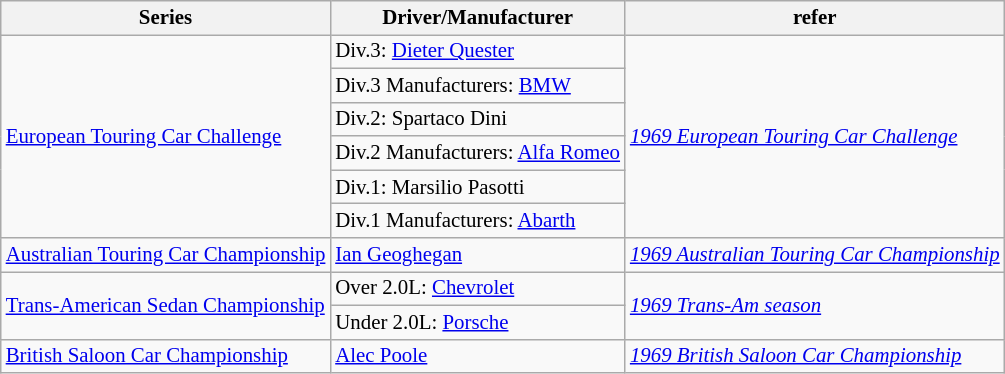<table class="wikitable" style="font-size: 87%;">
<tr>
<th>Series</th>
<th>Driver/Manufacturer</th>
<th>refer</th>
</tr>
<tr>
<td rowspan=6><a href='#'>European Touring Car Challenge</a></td>
<td>Div.3:  <a href='#'>Dieter Quester</a></td>
<td rowspan=6><em><a href='#'>1969 European Touring Car Challenge</a></em></td>
</tr>
<tr>
<td>Div.3 Manufacturers:  <a href='#'>BMW</a></td>
</tr>
<tr>
<td>Div.2:  Spartaco Dini</td>
</tr>
<tr>
<td>Div.2 Manufacturers:  <a href='#'>Alfa Romeo</a></td>
</tr>
<tr>
<td>Div.1:  Marsilio Pasotti</td>
</tr>
<tr>
<td>Div.1 Manufacturers:  <a href='#'>Abarth</a></td>
</tr>
<tr>
<td><a href='#'>Australian Touring Car Championship</a></td>
<td> <a href='#'>Ian Geoghegan</a></td>
<td><em><a href='#'>1969 Australian Touring Car Championship</a></em></td>
</tr>
<tr>
<td rowspan=2><a href='#'>Trans-American Sedan Championship</a></td>
<td>Over 2.0L:  <a href='#'>Chevrolet</a></td>
<td rowspan=2><em><a href='#'>1969 Trans-Am season</a></em></td>
</tr>
<tr>
<td>Under 2.0L:  <a href='#'>Porsche</a></td>
</tr>
<tr>
<td><a href='#'>British Saloon Car Championship</a></td>
<td> <a href='#'>Alec Poole</a></td>
<td><em><a href='#'>1969 British Saloon Car Championship</a></em></td>
</tr>
</table>
